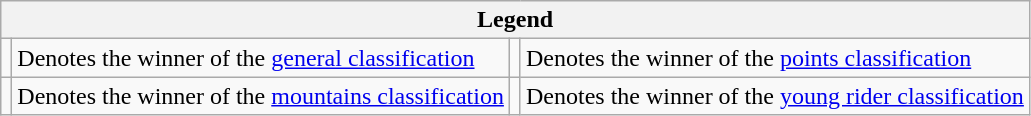<table class="wikitable">
<tr>
<th scope="col" colspan="4">Legend</th>
</tr>
<tr>
<td></td>
<td>Denotes the winner of the <a href='#'>general classification</a></td>
<td></td>
<td>Denotes the winner of the <a href='#'>points classification</a></td>
</tr>
<tr>
<td></td>
<td>Denotes the winner of the <a href='#'>mountains classification</a></td>
<td></td>
<td>Denotes the winner of the <a href='#'>young rider classification</a></td>
</tr>
</table>
